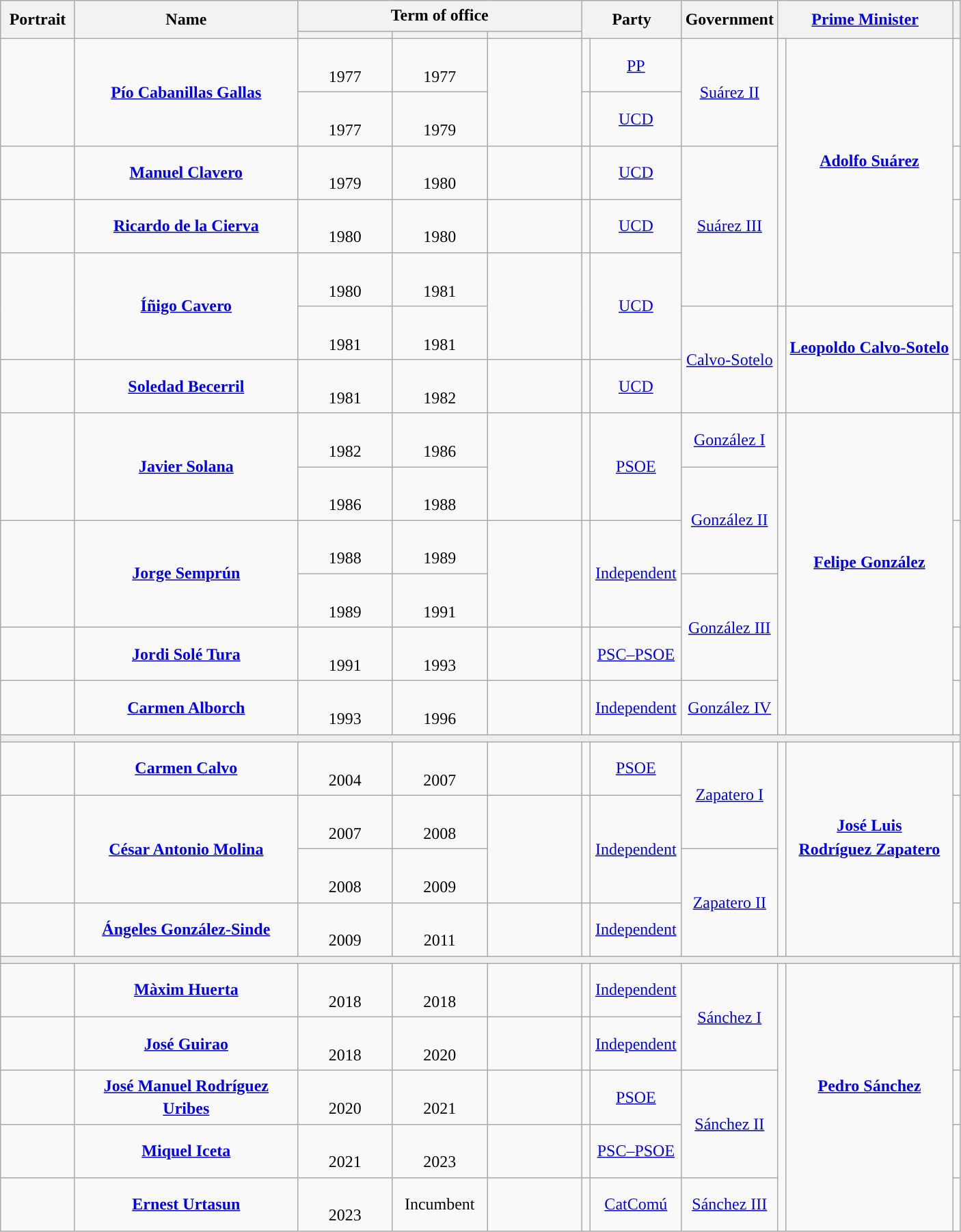<table class="wikitable" style="line-height:1.4em; text-align:center; border:1px #aaf solid;">
<tr>
<th rowspan="2" width="65">Portrait</th>
<th rowspan="2" width="210">Name<br></th>
<th colspan="3">Term of office</th>
<th rowspan="2" colspan="2" width="90">Party</th>
<th rowspan="2">Government</th>
<th rowspan="2" colspan="2"><a href='#'>Prime Minister</a><br></th>
<th rowspan="2"></th>
</tr>
<tr>
<th width="85"></th>
<th width="85"></th>
<th width="85"></th>
</tr>
<tr>
<td rowspan="3"></td>
<td rowspan="3"><strong><a href='#'>Pío Cabanillas Gallas</a></strong><br></td>
<td class="nowrap"><br>1977</td>
<td class="nowrap"><br>1977</td>
<td rowspan="3" style="font-size:95%;"></td>
<td rowspan="2" width="1" style="color:inherit;background:"></td>
<td rowspan="2"><a href='#'>PP</a></td>
<td rowspan="3"><a href='#'>Suárez II</a></td>
<td width="1" rowspan="6" style="color:inherit;background:"></td>
<td rowspan="6"><strong><a href='#'>Adolfo Suárez</a></strong><br><br></td>
<td rowspan="3" align="center"><br><br></td>
</tr>
<tr>
<td rowspan="2" class="nowrap"><br>1977</td>
<td rowspan="2" class="nowrap"><br>1979</td>
</tr>
<tr>
<td style="color:inherit;background:"></td>
<td><a href='#'>UCD</a></td>
</tr>
<tr>
<td></td>
<td><strong><a href='#'>Manuel Clavero</a></strong><br></td>
<td class="nowrap"><br>1979</td>
<td class="nowrap"><br>1980</td>
<td style="font-size:95%;"></td>
<td style="color:inherit;background:"></td>
<td><a href='#'>UCD</a></td>
<td rowspan="3"><a href='#'>Suárez III</a></td>
<td align="center"><br></td>
</tr>
<tr>
<td></td>
<td><strong><a href='#'>Ricardo de la Cierva</a></strong><br></td>
<td class="nowrap"><br>1980</td>
<td class="nowrap"><br>1980</td>
<td style="font-size:95%;"></td>
<td style="color:inherit;background:"></td>
<td><a href='#'>UCD</a></td>
<td align="center"><br></td>
</tr>
<tr>
<td rowspan="2"></td>
<td rowspan="2"><strong><a href='#'>Íñigo Cavero</a></strong><br></td>
<td class="nowrap"><br>1980</td>
<td class="nowrap"><br>1981</td>
<td rowspan="2" style="font-size:95%;"></td>
<td rowspan="2" style="color:inherit;background:"></td>
<td rowspan="2"><a href='#'>UCD</a></td>
<td rowspan="2" align="center"><br><br></td>
</tr>
<tr>
<td class="nowrap"><br>1981</td>
<td class="nowrap"><br>1981</td>
<td rowspan="2"><a href='#'>Calvo-Sotelo</a></td>
<td rowspan="2" style="color:inherit;background:"></td>
<td rowspan="2"><strong><a href='#'>Leopoldo Calvo-Sotelo</a></strong><br><br></td>
</tr>
<tr>
<td></td>
<td><strong><a href='#'>Soledad Becerril</a></strong><br></td>
<td class="nowrap"><br>1981</td>
<td class="nowrap"><br>1982</td>
<td style="font-size:95%;"></td>
<td style="color:inherit;background:"></td>
<td><a href='#'>UCD</a></td>
<td align="center"><br></td>
</tr>
<tr>
<td rowspan="2"></td>
<td rowspan="2"><strong><a href='#'>Javier Solana</a></strong><br></td>
<td class="nowrap"><br>1982</td>
<td class="nowrap"><br>1986</td>
<td rowspan="2" style="font-size:95%;"></td>
<td rowspan="2" style="color:inherit;background:"></td>
<td rowspan="2"><a href='#'>PSOE</a></td>
<td><a href='#'>González I</a></td>
<td rowspan="6" style="color:inherit;background:"></td>
<td rowspan="6"><strong><a href='#'>Felipe González</a></strong><br><br></td>
<td rowspan="2" align="center"><br><br></td>
</tr>
<tr>
<td class="nowrap"><br>1986</td>
<td class="nowrap"><br>1988</td>
<td rowspan="2"><a href='#'>González II</a></td>
</tr>
<tr>
<td rowspan="2"></td>
<td rowspan="2"><strong><a href='#'>Jorge Semprún</a></strong><br></td>
<td class="nowrap"><br>1988</td>
<td class="nowrap"><br>1989</td>
<td rowspan="2" style="font-size:95%;"></td>
<td rowspan="2" style="color:inherit;background:"></td>
<td rowspan="2"><a href='#'>Independent</a></td>
<td rowspan="2" align="center"><br></td>
</tr>
<tr>
<td class="nowrap"><br>1989</td>
<td class="nowrap"><br>1991</td>
<td rowspan="2"><a href='#'>González III</a></td>
</tr>
<tr>
<td></td>
<td><strong><a href='#'>Jordi Solé Tura</a></strong><br></td>
<td class="nowrap"><br>1991</td>
<td class="nowrap"><br>1993</td>
<td style="font-size:95%;"></td>
<td style="color:inherit;background:"></td>
<td><a href='#'>PSC–PSOE</a></td>
<td align="center"><br></td>
</tr>
<tr>
<td></td>
<td><strong><a href='#'>Carmen Alborch</a></strong><br></td>
<td class="nowrap"><br>1993</td>
<td class="nowrap"><br>1996</td>
<td style="font-size:95%;"></td>
<td style="color:inherit;background:"></td>
<td><a href='#'>Independent</a></td>
<td><a href='#'>González IV</a></td>
<td align="center"><br></td>
</tr>
<tr>
<td colspan="11" style="background:#EEEEEE;"></td>
</tr>
<tr>
<td></td>
<td><strong><a href='#'>Carmen Calvo</a></strong><br></td>
<td class="nowrap"><br>2004</td>
<td class="nowrap"><br>2007</td>
<td style="font-size:95%;"></td>
<td style="color:inherit;background:"></td>
<td><a href='#'>PSOE</a></td>
<td rowspan="2"><a href='#'>Zapatero I</a></td>
<td rowspan="4" style="color:inherit;background:"></td>
<td rowspan="4"><strong><a href='#'>José Luis<br>Rodríguez Zapatero</a></strong><br><br></td>
<td align="center"><br></td>
</tr>
<tr>
<td rowspan="2"></td>
<td rowspan="2"><strong><a href='#'>César Antonio Molina</a></strong><br></td>
<td class="nowrap"><br>2007</td>
<td class="nowrap"><br>2008</td>
<td rowspan="2" style="font-size:95%;"></td>
<td rowspan="2" style="color:inherit;background:"></td>
<td rowspan="2"><a href='#'>Independent</a></td>
<td rowspan="2" align="center"><br><br></td>
</tr>
<tr>
<td class="nowrap"><br>2008</td>
<td class="nowrap"><br>2009</td>
<td rowspan="2"><a href='#'>Zapatero II</a></td>
</tr>
<tr>
<td></td>
<td><strong><a href='#'>Ángeles González-Sinde</a></strong><br></td>
<td class="nowrap"><br>2009</td>
<td class="nowrap"><br>2011</td>
<td style="font-size:95%;"></td>
<td style="color:inherit;background:"></td>
<td><a href='#'>Independent</a></td>
<td align="center"><br></td>
</tr>
<tr>
<td colspan="11" style="background:#EEEEEE;"></td>
</tr>
<tr>
<td></td>
<td><strong><a href='#'>Màxim Huerta</a></strong><br></td>
<td class="nowrap"><br>2018</td>
<td class="nowrap"><br>2018</td>
<td style="font-size:95%;"></td>
<td style="color:inherit;background:"></td>
<td><a href='#'>Independent</a></td>
<td rowspan="2"><a href='#'>Sánchez I</a></td>
<td rowspan="5" style="color:inherit;background:"></td>
<td rowspan="5"><strong><a href='#'>Pedro Sánchez</a></strong><br><br></td>
<td align="center"><br></td>
</tr>
<tr>
<td></td>
<td><strong><a href='#'>José Guirao</a></strong><br></td>
<td class="nowrap"><br>2018</td>
<td class="nowrap"><br>2020</td>
<td style="font-size:95%;"></td>
<td style="color:inherit;background:"></td>
<td><a href='#'>Independent</a></td>
<td align="center"><br></td>
</tr>
<tr>
<td></td>
<td><strong><a href='#'>José Manuel Rodríguez Uribes</a></strong><br></td>
<td class="nowrap"><br>2020</td>
<td class="nowrap"><br>2021</td>
<td style="font-size:95%;"></td>
<td style="color:inherit;background:"></td>
<td><a href='#'>PSOE</a></td>
<td rowspan="2"><a href='#'>Sánchez II</a></td>
<td align="center"><br></td>
</tr>
<tr>
<td></td>
<td><strong><a href='#'>Miquel Iceta</a></strong><br></td>
<td class="nowrap"><br>2021</td>
<td class="nowrap"><br>2023</td>
<td style="font-size:95%;"></td>
<td style="color:inherit;background:"></td>
<td><a href='#'>PSC–PSOE</a></td>
<td align="center"><br></td>
</tr>
<tr>
<td></td>
<td><strong><a href='#'>Ernest Urtasun</a></strong><br></td>
<td class="nowrap"><br>2023</td>
<td class="nowrap">Incumbent</td>
<td style="font-size:95%;"></td>
<td style="color:inherit;background:"></td>
<td><a href='#'>CatComú</a></td>
<td><a href='#'>Sánchez III</a></td>
<td align="center"></td>
</tr>
</table>
